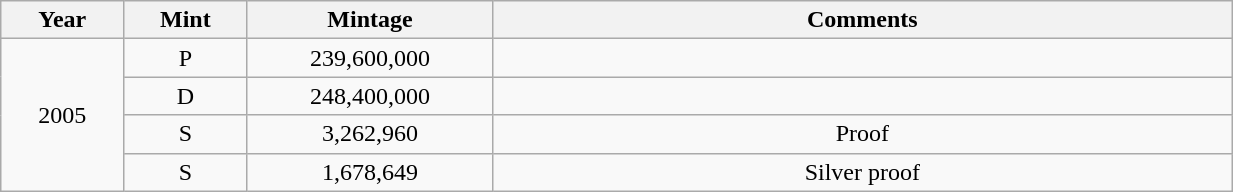<table class="wikitable sortable" style="min-width:65%; text-align:center;">
<tr>
<th width="10%">Year</th>
<th width="10%">Mint</th>
<th width="20%">Mintage</th>
<th width="60%">Comments</th>
</tr>
<tr>
<td rowspan="4">2005</td>
<td>P</td>
<td>239,600,000</td>
<td></td>
</tr>
<tr>
<td>D</td>
<td>248,400,000</td>
<td></td>
</tr>
<tr>
<td>S</td>
<td>3,262,960</td>
<td>Proof</td>
</tr>
<tr>
<td>S</td>
<td>1,678,649</td>
<td>Silver proof</td>
</tr>
</table>
